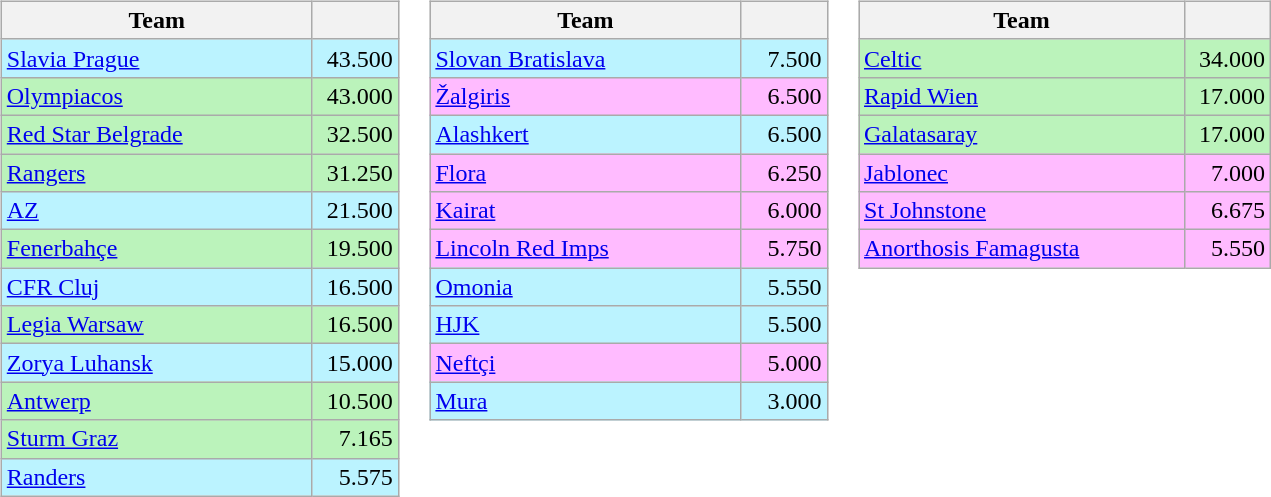<table>
<tr valign=top>
<td><br><table class="wikitable">
<tr>
<th width=200>Team</th>
<th width=50></th>
</tr>
<tr bgcolor=#BBF3FF>
<td> <a href='#'>Slavia Prague</a></td>
<td align=right>43.500</td>
</tr>
<tr bgcolor=#BBF3BB>
<td> <a href='#'>Olympiacos</a></td>
<td align=right>43.000</td>
</tr>
<tr bgcolor=#BBF3BB>
<td> <a href='#'>Red Star Belgrade</a></td>
<td align=right>32.500</td>
</tr>
<tr bgcolor=#BBF3BB>
<td> <a href='#'>Rangers</a></td>
<td align=right>31.250</td>
</tr>
<tr bgcolor=#BBF3FF>
<td> <a href='#'>AZ</a></td>
<td align=right>21.500</td>
</tr>
<tr bgcolor=#BBF3BB>
<td> <a href='#'>Fenerbahçe</a></td>
<td align=right>19.500</td>
</tr>
<tr bgcolor=#BBF3FF>
<td> <a href='#'>CFR Cluj</a></td>
<td align=right>16.500</td>
</tr>
<tr bgcolor=#BBF3BB>
<td> <a href='#'>Legia Warsaw</a></td>
<td align=right>16.500</td>
</tr>
<tr bgcolor=#BBF3FF>
<td> <a href='#'>Zorya Luhansk</a></td>
<td align=right>15.000</td>
</tr>
<tr bgcolor=#BBF3BB>
<td> <a href='#'>Antwerp</a></td>
<td align=right>10.500</td>
</tr>
<tr bgcolor=#BBF3BB>
<td> <a href='#'>Sturm Graz</a></td>
<td align=right>7.165</td>
</tr>
<tr bgcolor=#BBF3FF>
<td> <a href='#'>Randers</a></td>
<td align=right>5.575</td>
</tr>
</table>
</td>
<td><br><table class="wikitable">
<tr>
<th width=200>Team</th>
<th width=50></th>
</tr>
<tr bgcolor=#BBF3FF>
<td> <a href='#'>Slovan Bratislava</a></td>
<td align=right>7.500</td>
</tr>
<tr bgcolor=#FFBBFF>
<td> <a href='#'>Žalgiris</a></td>
<td align=right>6.500</td>
</tr>
<tr bgcolor=#BBF3FF>
<td> <a href='#'>Alashkert</a></td>
<td align=right>6.500</td>
</tr>
<tr bgcolor=#FFBBFF>
<td> <a href='#'>Flora</a></td>
<td align=right>6.250</td>
</tr>
<tr bgcolor=#FFBBFF>
<td> <a href='#'>Kairat</a></td>
<td align=right>6.000</td>
</tr>
<tr bgcolor=#FFBBFF>
<td> <a href='#'>Lincoln Red Imps</a></td>
<td align=right>5.750</td>
</tr>
<tr bgcolor=#BBF3FF>
<td> <a href='#'>Omonia</a></td>
<td align=right>5.550</td>
</tr>
<tr bgcolor=#BBF3FF>
<td> <a href='#'>HJK</a></td>
<td align=right>5.500</td>
</tr>
<tr bgcolor=#FFBBFF>
<td> <a href='#'>Neftçi</a></td>
<td align=right>5.000</td>
</tr>
<tr bgcolor=#BBF3FF>
<td> <a href='#'>Mura</a></td>
<td align=right>3.000</td>
</tr>
</table>
</td>
<td><br><table class="wikitable">
<tr>
<th width=210>Team</th>
<th width=50></th>
</tr>
<tr bgcolor=#BBF3BB>
<td> <a href='#'>Celtic</a></td>
<td align=right>34.000</td>
</tr>
<tr bgcolor=#BBF3BB>
<td> <a href='#'>Rapid Wien</a></td>
<td align=right>17.000</td>
</tr>
<tr bgcolor=#BBF3BB>
<td> <a href='#'>Galatasaray</a></td>
<td align=right>17.000</td>
</tr>
<tr bgcolor=#FFBBFF>
<td> <a href='#'>Jablonec</a></td>
<td align=right>7.000</td>
</tr>
<tr bgcolor=#FFBBFF>
<td> <a href='#'>St Johnstone</a></td>
<td align=right>6.675</td>
</tr>
<tr bgcolor=#FFBBFF>
<td> <a href='#'>Anorthosis Famagusta</a></td>
<td align=right>5.550</td>
</tr>
</table>
</td>
</tr>
</table>
